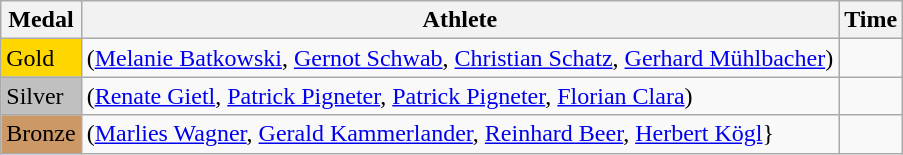<table class="wikitable">
<tr>
<th>Medal</th>
<th>Athlete</th>
<th>Time</th>
</tr>
<tr>
<td bgcolor="gold">Gold</td>
<td> (<a href='#'>Melanie Batkowski</a>, <a href='#'>Gernot Schwab</a>, <a href='#'>Christian Schatz</a>, <a href='#'>Gerhard Mühlbacher</a>)</td>
<td></td>
</tr>
<tr>
<td bgcolor="silver">Silver</td>
<td> (<a href='#'>Renate Gietl</a>, <a href='#'>Patrick Pigneter</a>, <a href='#'>Patrick Pigneter</a>, <a href='#'>Florian Clara</a>)</td>
<td></td>
</tr>
<tr>
<td bgcolor="CC9966">Bronze</td>
<td> (<a href='#'>Marlies Wagner</a>, <a href='#'>Gerald Kammerlander</a>, <a href='#'>Reinhard Beer</a>, <a href='#'>Herbert Kögl</a>}</td>
<td></td>
</tr>
</table>
